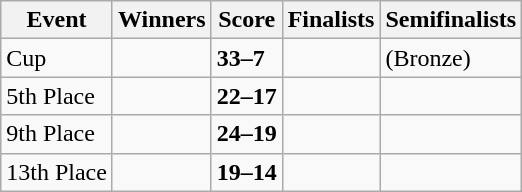<table class="wikitable">
<tr>
<th>Event</th>
<th>Winners</th>
<th>Score</th>
<th>Finalists</th>
<th>Semifinalists</th>
</tr>
<tr>
<td>Cup</td>
<td><strong></strong></td>
<td><strong>33–7</strong></td>
<td></td>
<td> (Bronze)<br></td>
</tr>
<tr>
<td>5th Place</td>
<td><strong></strong></td>
<td><strong>22–17</strong></td>
<td></td>
<td><br></td>
</tr>
<tr>
<td>9th Place</td>
<td><strong></strong></td>
<td><strong>24–19</strong></td>
<td></td>
<td><br></td>
</tr>
<tr>
<td>13th Place</td>
<td><strong></strong></td>
<td><strong>19–14</strong></td>
<td></td>
<td><br><s></s></td>
</tr>
</table>
